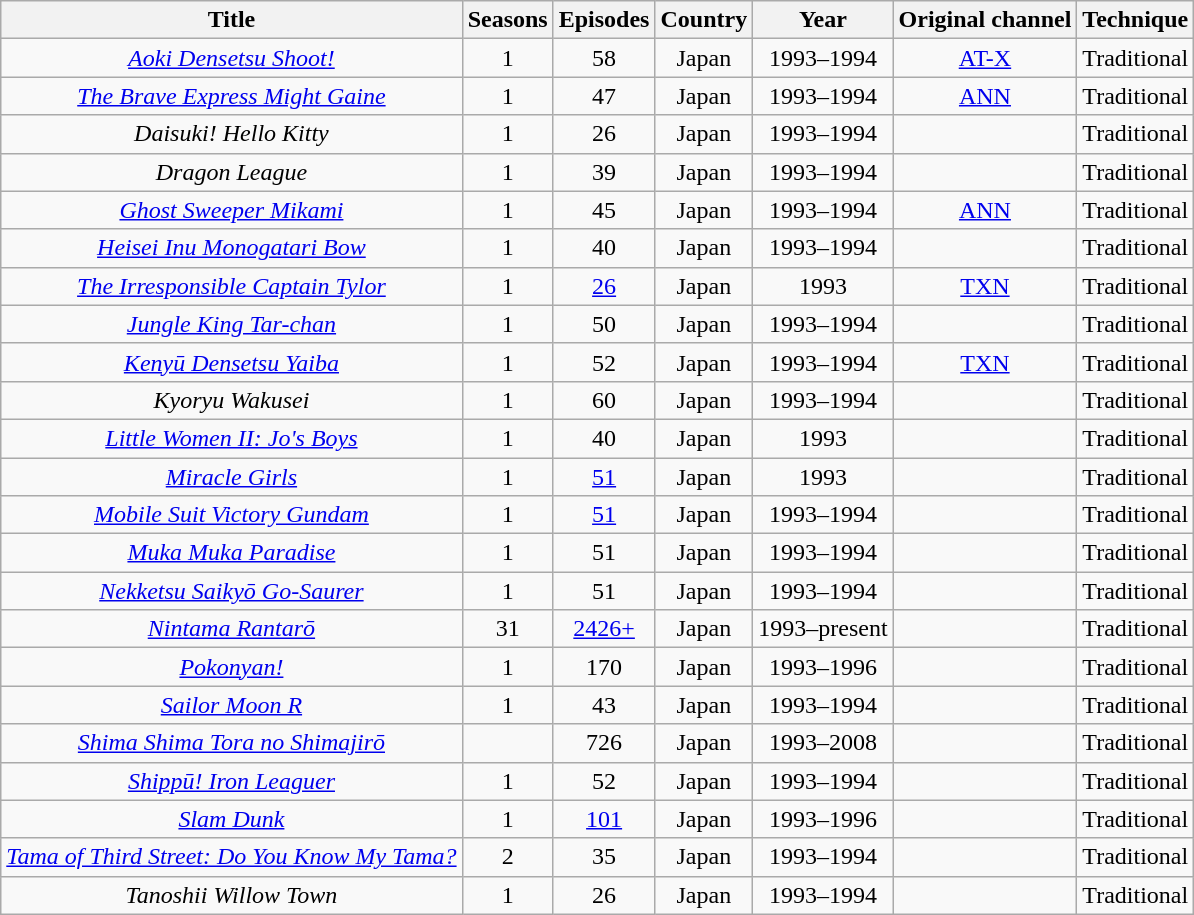<table class="wikitable sortable" style="text-align:center;">
<tr>
<th scope="col"><strong>Title</strong></th>
<th><strong>Seasons</strong></th>
<th scope="col"><strong>Episodes</strong></th>
<th scope="col"><strong>Country</strong></th>
<th scope="col"><strong>Year</strong></th>
<th><strong>Original channel</strong></th>
<th scope="col"><strong>Technique</strong></th>
</tr>
<tr>
<td><em><a href='#'>Aoki Densetsu Shoot!</a></em></td>
<td>1</td>
<td>58</td>
<td>Japan</td>
<td>1993–1994</td>
<td><a href='#'>AT-X</a></td>
<td>Traditional</td>
</tr>
<tr>
<td data-sort-value="Brave Express Might Gaine"><em><a href='#'>The Brave Express Might Gaine</a></em></td>
<td>1</td>
<td>47</td>
<td>Japan</td>
<td>1993–1994</td>
<td><a href='#'>ANN</a></td>
<td>Traditional</td>
</tr>
<tr>
<td><em>Daisuki! Hello Kitty</em></td>
<td>1</td>
<td>26</td>
<td>Japan</td>
<td>1993–1994</td>
<td></td>
<td>Traditional</td>
</tr>
<tr>
<td><em>Dragon League</em></td>
<td>1</td>
<td>39</td>
<td>Japan</td>
<td>1993–1994</td>
<td></td>
<td>Traditional</td>
</tr>
<tr>
<td><em><a href='#'>Ghost Sweeper Mikami</a></em></td>
<td>1</td>
<td>45</td>
<td>Japan</td>
<td>1993–1994</td>
<td><a href='#'>ANN</a></td>
<td>Traditional</td>
</tr>
<tr>
<td><em><a href='#'>Heisei Inu Monogatari Bow</a></em></td>
<td>1</td>
<td>40</td>
<td>Japan</td>
<td>1993–1994</td>
<td></td>
<td>Traditional</td>
</tr>
<tr>
<td data-sort-value="Irresponsible Captain Tylor"><em><a href='#'>The Irresponsible Captain Tylor</a></em></td>
<td>1</td>
<td><a href='#'>26</a></td>
<td>Japan</td>
<td>1993</td>
<td><a href='#'>TXN</a></td>
<td>Traditional</td>
</tr>
<tr>
<td><em><a href='#'>Jungle King Tar-chan</a></em></td>
<td>1</td>
<td>50</td>
<td>Japan</td>
<td>1993–1994</td>
<td></td>
<td>Traditional</td>
</tr>
<tr>
<td><em><a href='#'>Kenyū Densetsu Yaiba</a></em></td>
<td>1</td>
<td>52</td>
<td>Japan</td>
<td>1993–1994</td>
<td><a href='#'>TXN</a></td>
<td>Traditional</td>
</tr>
<tr>
<td><em>Kyoryu Wakusei</em></td>
<td>1</td>
<td>60</td>
<td>Japan</td>
<td>1993–1994</td>
<td></td>
<td>Traditional</td>
</tr>
<tr>
<td><em><a href='#'>Little Women II: Jo's Boys</a></em></td>
<td>1</td>
<td>40</td>
<td>Japan</td>
<td>1993</td>
<td></td>
<td>Traditional</td>
</tr>
<tr>
<td><em><a href='#'>Miracle Girls</a></em></td>
<td>1</td>
<td><a href='#'>51</a></td>
<td>Japan</td>
<td>1993</td>
<td></td>
<td>Traditional</td>
</tr>
<tr>
<td><em><a href='#'>Mobile Suit Victory Gundam</a></em></td>
<td>1</td>
<td><a href='#'>51</a></td>
<td>Japan</td>
<td>1993–1994</td>
<td></td>
<td>Traditional</td>
</tr>
<tr>
<td><em><a href='#'>Muka Muka Paradise</a></em></td>
<td>1</td>
<td>51</td>
<td>Japan</td>
<td>1993–1994</td>
<td></td>
<td>Traditional</td>
</tr>
<tr>
<td><em><a href='#'>Nekketsu Saikyō Go-Saurer</a></em></td>
<td>1</td>
<td>51</td>
<td>Japan</td>
<td>1993–1994</td>
<td></td>
<td>Traditional</td>
</tr>
<tr>
<td><em><a href='#'>Nintama Rantarō</a></em></td>
<td>31</td>
<td><a href='#'>2426+</a></td>
<td>Japan</td>
<td>1993–present</td>
<td></td>
<td>Traditional</td>
</tr>
<tr>
<td><em><a href='#'>Pokonyan!</a></em></td>
<td>1</td>
<td>170</td>
<td>Japan</td>
<td>1993–1996</td>
<td></td>
<td>Traditional</td>
</tr>
<tr>
<td><em><a href='#'>Sailor Moon R</a></em></td>
<td>1</td>
<td>43</td>
<td>Japan</td>
<td>1993–1994</td>
<td></td>
<td>Traditional</td>
</tr>
<tr>
<td><em><a href='#'>Shima Shima Tora no Shimajirō</a></em></td>
<td></td>
<td>726</td>
<td>Japan</td>
<td>1993–2008</td>
<td></td>
<td>Traditional</td>
</tr>
<tr>
<td><em><a href='#'>Shippū! Iron Leaguer</a></em></td>
<td>1</td>
<td>52</td>
<td>Japan</td>
<td>1993–1994</td>
<td></td>
<td>Traditional</td>
</tr>
<tr>
<td><em><a href='#'>Slam Dunk</a></em></td>
<td>1</td>
<td><a href='#'>101</a></td>
<td>Japan</td>
<td>1993–1996</td>
<td></td>
<td>Traditional</td>
</tr>
<tr>
<td><em><a href='#'>Tama of Third Street: Do You Know My Tama?</a></em></td>
<td>2</td>
<td>35</td>
<td>Japan</td>
<td>1993–1994</td>
<td></td>
<td>Traditional</td>
</tr>
<tr>
<td><em>Tanoshii Willow Town</em></td>
<td>1</td>
<td>26</td>
<td>Japan</td>
<td>1993–1994</td>
<td></td>
<td>Traditional</td>
</tr>
</table>
